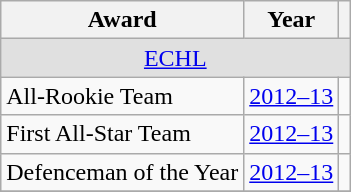<table class="wikitable">
<tr>
<th>Award</th>
<th>Year</th>
<th></th>
</tr>
<tr ALIGN="center" bgcolor="#e0e0e0">
<td colspan="3"><a href='#'>ECHL</a></td>
</tr>
<tr>
<td>All-Rookie Team</td>
<td><a href='#'>2012–13</a></td>
<td></td>
</tr>
<tr>
<td>First All-Star Team</td>
<td><a href='#'>2012–13</a></td>
<td></td>
</tr>
<tr>
<td>Defenceman of the Year</td>
<td><a href='#'>2012–13</a></td>
<td></td>
</tr>
<tr>
</tr>
</table>
